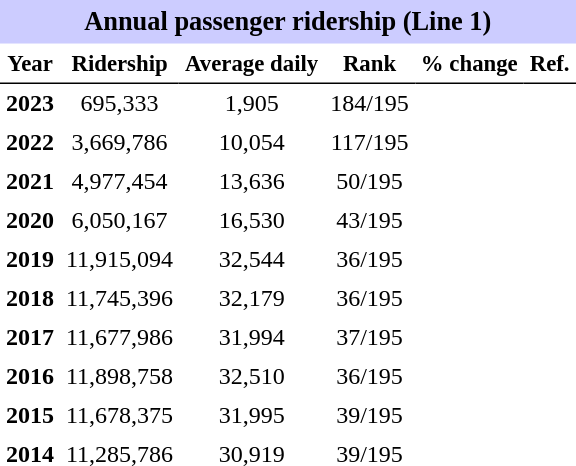<table class="toccolours" cellpadding="4" cellspacing="0" style="text-align:right;">
<tr>
<th colspan="6"  style="background-color:#ccf; background-color:#ccf; font-size:110%; text-align:center;">Annual passenger ridership (Line 1)</th>
</tr>
<tr style="font-size:95%; text-align:center">
<th style="border-bottom:1px solid black">Year</th>
<th style="border-bottom:1px solid black">Ridership</th>
<th style="border-bottom:1px solid black">Average daily</th>
<th style="border-bottom:1px solid black">Rank</th>
<th style="border-bottom:1px solid black">% change</th>
<th style="border-bottom:1px solid black">Ref.</th>
</tr>
<tr style="text-align:center;">
<td><strong>2023</strong></td>
<td>695,333</td>
<td>1,905</td>
<td>184/195</td>
<td></td>
<td></td>
</tr>
<tr style="text-align:center;">
<td><strong>2022</strong></td>
<td>3,669,786</td>
<td>10,054</td>
<td>117/195</td>
<td></td>
<td></td>
</tr>
<tr style="text-align:center;">
<td><strong>2021</strong></td>
<td>4,977,454</td>
<td>13,636</td>
<td>50/195</td>
<td></td>
<td></td>
</tr>
<tr style="text-align:center;">
<td><strong>2020</strong></td>
<td>6,050,167</td>
<td>16,530</td>
<td>43/195</td>
<td></td>
<td></td>
</tr>
<tr style="text-align:center;">
<td><strong>2019</strong></td>
<td>11,915,094</td>
<td>32,544</td>
<td>36/195</td>
<td></td>
<td></td>
</tr>
<tr style="text-align:center;">
<td><strong>2018</strong></td>
<td>11,745,396</td>
<td>32,179</td>
<td>36/195</td>
<td></td>
<td></td>
</tr>
<tr style="text-align:center;">
<td><strong>2017</strong></td>
<td>11,677,986</td>
<td>31,994</td>
<td>37/195</td>
<td></td>
<td></td>
</tr>
<tr style="text-align:center;">
<td><strong>2016</strong></td>
<td>11,898,758</td>
<td>32,510</td>
<td>36/195</td>
<td></td>
<td></td>
</tr>
<tr style="text-align:center;">
<td><strong>2015</strong></td>
<td>11,678,375</td>
<td>31,995</td>
<td>39/195</td>
<td></td>
<td></td>
</tr>
<tr style="text-align:center;">
<td><strong>2014</strong></td>
<td>11,285,786</td>
<td>30,919</td>
<td>39/195</td>
<td></td>
<td></td>
</tr>
</table>
